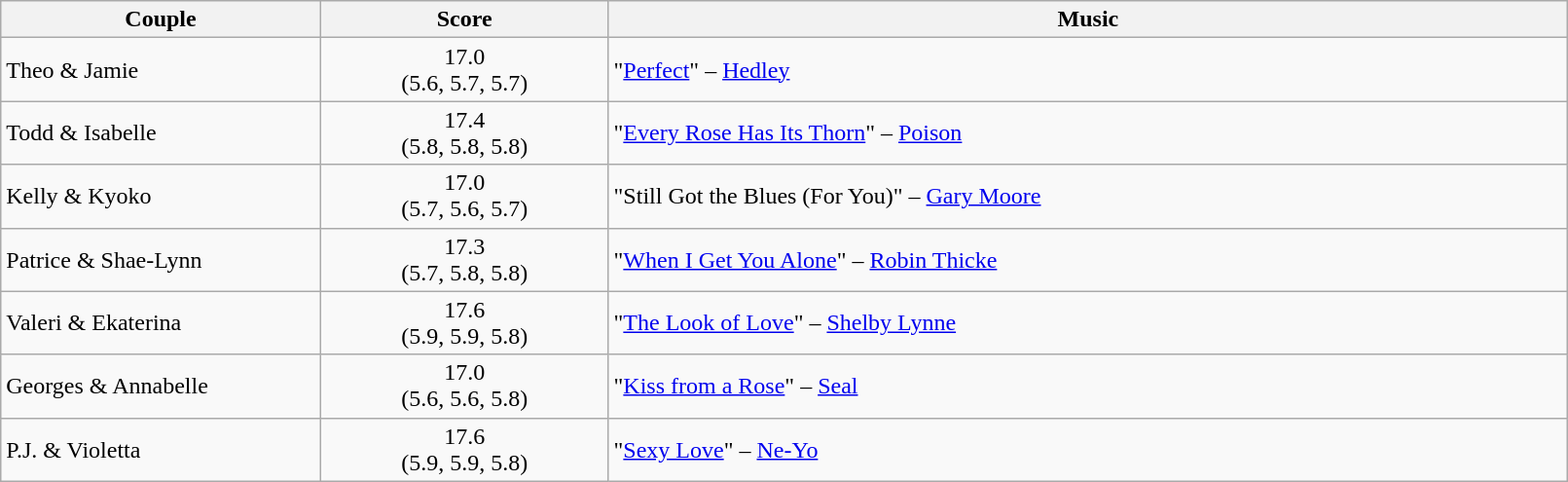<table class="wikitable" style="width:85%;">
<tr>
<th style="width:20%;">Couple</th>
<th style="width:18%;">Score</th>
<th style="width:60%;">Music</th>
</tr>
<tr>
<td>Theo & Jamie</td>
<td style="text-align:center;">17.0 <br> (5.6, 5.7, 5.7)</td>
<td>"<a href='#'>Perfect</a>" – <a href='#'>Hedley</a></td>
</tr>
<tr>
<td>Todd & Isabelle</td>
<td style="text-align:center;">17.4 <br> (5.8, 5.8, 5.8)</td>
<td>"<a href='#'>Every Rose Has Its Thorn</a>" – <a href='#'>Poison</a></td>
</tr>
<tr>
<td>Kelly & Kyoko</td>
<td style="text-align:center;">17.0 <br> (5.7, 5.6, 5.7)</td>
<td>"Still Got the Blues (For You)" – <a href='#'>Gary Moore</a></td>
</tr>
<tr>
<td>Patrice & Shae-Lynn</td>
<td style="text-align:center;">17.3 <br> (5.7, 5.8, 5.8)</td>
<td>"<a href='#'>When I Get You Alone</a>" – <a href='#'>Robin Thicke</a></td>
</tr>
<tr>
<td>Valeri & Ekaterina</td>
<td style="text-align:center;">17.6 <br> (5.9, 5.9, 5.8)</td>
<td>"<a href='#'>The Look of Love</a>" – <a href='#'>Shelby Lynne</a></td>
</tr>
<tr>
<td>Georges & Annabelle</td>
<td style="text-align:center;">17.0 <br> (5.6, 5.6, 5.8)</td>
<td>"<a href='#'>Kiss from a Rose</a>" – <a href='#'>Seal</a></td>
</tr>
<tr>
<td>P.J. & Violetta</td>
<td style="text-align:center;">17.6 <br> (5.9, 5.9, 5.8)</td>
<td>"<a href='#'>Sexy Love</a>" – <a href='#'>Ne-Yo</a></td>
</tr>
</table>
